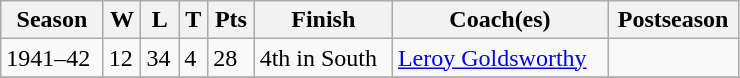<table class="wikitable" width=39%>
<tr>
<th>Season</th>
<th>W</th>
<th>L</th>
<th>T</th>
<th>Pts</th>
<th>Finish</th>
<th>Coach(es)</th>
<th>Postseason</th>
</tr>
<tr>
<td>1941–42</td>
<td>12</td>
<td>34</td>
<td>4</td>
<td>28</td>
<td>4th in South</td>
<td><a href='#'>Leroy Goldsworthy</a></td>
<td></td>
</tr>
<tr>
</tr>
</table>
